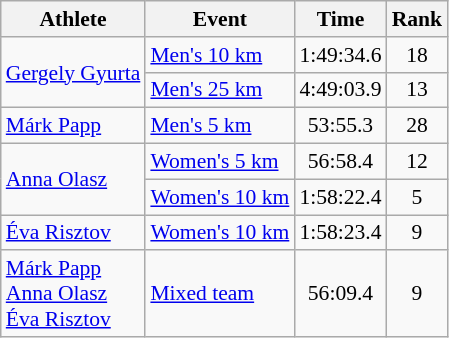<table class="wikitable" style="font-size:90%;">
<tr>
<th>Athlete</th>
<th>Event</th>
<th>Time</th>
<th>Rank</th>
</tr>
<tr align=center>
<td align=left rowspan=2><a href='#'>Gergely Gyurta</a></td>
<td align=left><a href='#'>Men's 10 km</a></td>
<td>1:49:34.6</td>
<td>18</td>
</tr>
<tr align=center>
<td align=left><a href='#'>Men's 25 km</a></td>
<td>4:49:03.9</td>
<td>13</td>
</tr>
<tr align=center>
<td align=left><a href='#'>Márk Papp</a></td>
<td align=left><a href='#'>Men's 5 km</a></td>
<td>53:55.3</td>
<td>28</td>
</tr>
<tr align=center>
<td align=left rowspan=2><a href='#'>Anna Olasz</a></td>
<td align=left><a href='#'>Women's 5 km</a></td>
<td>56:58.4</td>
<td>12</td>
</tr>
<tr align=center>
<td align=left><a href='#'>Women's 10 km</a></td>
<td>1:58:22.4</td>
<td>5</td>
</tr>
<tr align=center>
<td align=left><a href='#'>Éva Risztov</a></td>
<td align=left><a href='#'>Women's 10 km</a></td>
<td>1:58:23.4</td>
<td>9</td>
</tr>
<tr align=center>
<td align=left><a href='#'>Márk Papp</a><br><a href='#'>Anna Olasz</a><br><a href='#'>Éva Risztov</a></td>
<td align=left><a href='#'>Mixed team</a></td>
<td>56:09.4</td>
<td>9</td>
</tr>
</table>
